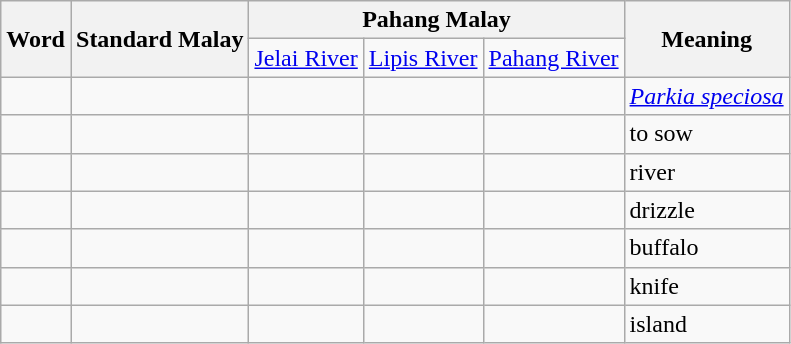<table class="wikitable">
<tr>
<th rowspan="2" style="text-align: center;">Word</th>
<th rowspan="2" style="text-align: center;">Standard Malay</th>
<th colspan="3" style="text-align: center;">Pahang Malay</th>
<th rowspan="2" style="text-align: center;">Meaning</th>
</tr>
<tr>
<td><a href='#'>Jelai River</a></td>
<td><a href='#'>Lipis River</a></td>
<td><a href='#'>Pahang River</a></td>
</tr>
<tr>
<td></td>
<td></td>
<td></td>
<td></td>
<td></td>
<td><em><a href='#'>Parkia speciosa</a></em></td>
</tr>
<tr>
<td></td>
<td></td>
<td></td>
<td></td>
<td></td>
<td>to sow</td>
</tr>
<tr>
<td></td>
<td></td>
<td></td>
<td></td>
<td></td>
<td>river</td>
</tr>
<tr>
<td></td>
<td></td>
<td></td>
<td></td>
<td></td>
<td>drizzle</td>
</tr>
<tr>
<td></td>
<td></td>
<td></td>
<td></td>
<td></td>
<td>buffalo</td>
</tr>
<tr>
<td></td>
<td></td>
<td></td>
<td></td>
<td></td>
<td>knife</td>
</tr>
<tr>
<td></td>
<td></td>
<td></td>
<td></td>
<td></td>
<td>island</td>
</tr>
</table>
